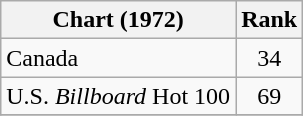<table class="wikitable">
<tr>
<th>Chart (1972)</th>
<th style="text-align:center;">Rank</th>
</tr>
<tr>
<td>Canada</td>
<td style="text-align:center;">34</td>
</tr>
<tr>
<td>U.S. <em>Billboard</em> Hot 100</td>
<td style="text-align:center;">69</td>
</tr>
<tr>
</tr>
</table>
